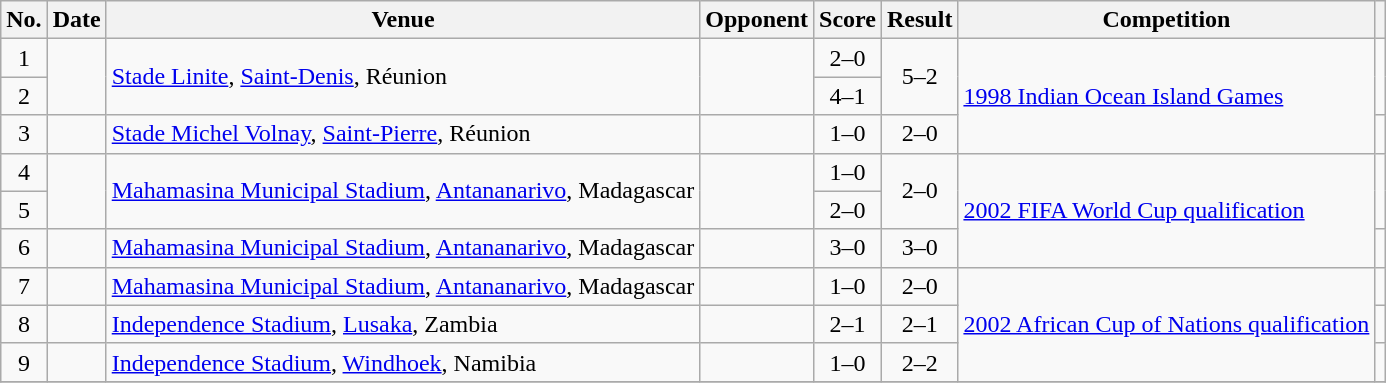<table class="wikitable sortable">
<tr>
<th scope="col">No.</th>
<th scope="col">Date</th>
<th scope="col">Venue</th>
<th scope="col">Opponent</th>
<th scope="col">Score</th>
<th scope="col">Result</th>
<th scope="col">Competition</th>
<th scope="col" class="unsortable"></th>
</tr>
<tr>
<td align="center">1</td>
<td rowspan=2></td>
<td rowspan=2><a href='#'>Stade Linite</a>, <a href='#'>Saint-Denis</a>, Réunion</td>
<td rowspan=2></td>
<td align="center">2–0</td>
<td align="center" rowspan=2>5–2</td>
<td rowspan=3><a href='#'>1998 Indian Ocean Island Games</a></td>
<td rowspan=2></td>
</tr>
<tr>
<td align="center">2</td>
<td align="center">4–1</td>
</tr>
<tr>
<td align="center">3</td>
<td></td>
<td><a href='#'>Stade Michel Volnay</a>, <a href='#'>Saint-Pierre</a>, Réunion</td>
<td></td>
<td align="center">1–0</td>
<td align="center">2–0</td>
<td></td>
</tr>
<tr>
<td align="center">4</td>
<td rowspan=2></td>
<td rowspan=2><a href='#'>Mahamasina Municipal Stadium</a>, <a href='#'>Antananarivo</a>, Madagascar</td>
<td rowspan=2></td>
<td align="center">1–0</td>
<td align="center" rowspan=2>2–0</td>
<td rowspan=3><a href='#'>2002 FIFA World Cup qualification</a></td>
<td rowspan=2></td>
</tr>
<tr>
<td align="center">5</td>
<td align="center">2–0</td>
</tr>
<tr>
<td align="center">6</td>
<td></td>
<td><a href='#'>Mahamasina Municipal Stadium</a>, <a href='#'>Antananarivo</a>, Madagascar</td>
<td></td>
<td align="center">3–0</td>
<td align="center">3–0</td>
<td></td>
</tr>
<tr>
<td align="center">7</td>
<td></td>
<td><a href='#'>Mahamasina Municipal Stadium</a>, <a href='#'>Antananarivo</a>, Madagascar</td>
<td></td>
<td align="center">1–0</td>
<td align="center">2–0</td>
<td rowspan=3><a href='#'>2002 African Cup of Nations qualification</a></td>
<td></td>
</tr>
<tr>
<td align="center">8</td>
<td></td>
<td><a href='#'>Independence Stadium</a>, <a href='#'>Lusaka</a>, Zambia</td>
<td></td>
<td align="center">2–1</td>
<td align="center">2–1</td>
<td></td>
</tr>
<tr>
<td align="center">9</td>
<td></td>
<td><a href='#'>Independence Stadium</a>, <a href='#'>Windhoek</a>, Namibia</td>
<td></td>
<td align="center">1–0</td>
<td align="center">2–2</td>
<td></td>
</tr>
<tr>
</tr>
</table>
